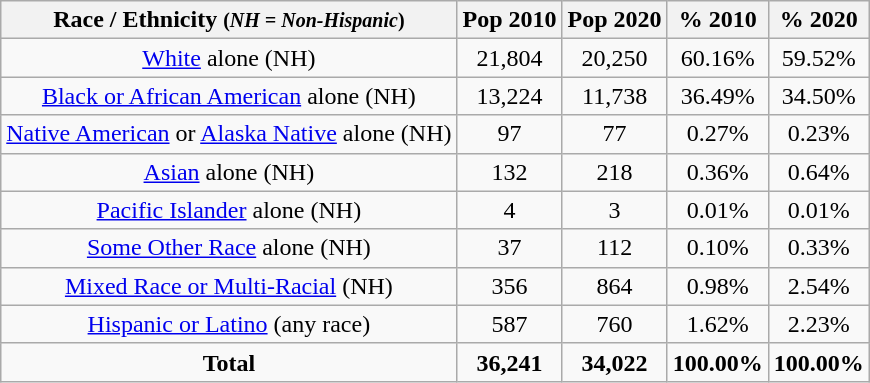<table class="wikitable"style="text-align:center;">
<tr>
<th>Race / Ethnicity <small>(<em>NH = Non-Hispanic</em>)</small></th>
<th>Pop 2010</th>
<th>Pop 2020</th>
<th>% 2010</th>
<th>% 2020</th>
</tr>
<tr>
<td><a href='#'>White</a> alone (NH)</td>
<td>21,804</td>
<td>20,250</td>
<td>60.16%</td>
<td>59.52%</td>
</tr>
<tr>
<td><a href='#'>Black or African American</a> alone (NH)</td>
<td>13,224</td>
<td>11,738</td>
<td>36.49%</td>
<td>34.50%</td>
</tr>
<tr>
<td><a href='#'>Native American</a> or <a href='#'>Alaska Native</a> alone (NH)</td>
<td>97</td>
<td>77</td>
<td>0.27%</td>
<td>0.23%</td>
</tr>
<tr>
<td><a href='#'>Asian</a> alone (NH)</td>
<td>132</td>
<td>218</td>
<td>0.36%</td>
<td>0.64%</td>
</tr>
<tr>
<td><a href='#'>Pacific Islander</a> alone (NH)</td>
<td>4</td>
<td>3</td>
<td>0.01%</td>
<td>0.01%</td>
</tr>
<tr>
<td><a href='#'>Some Other Race</a> alone (NH)</td>
<td>37</td>
<td>112</td>
<td>0.10%</td>
<td>0.33%</td>
</tr>
<tr>
<td><a href='#'>Mixed Race or Multi-Racial</a> (NH)</td>
<td>356</td>
<td>864</td>
<td>0.98%</td>
<td>2.54%</td>
</tr>
<tr>
<td><a href='#'>Hispanic or Latino</a> (any race)</td>
<td>587</td>
<td>760</td>
<td>1.62%</td>
<td>2.23%</td>
</tr>
<tr>
<td><strong>Total</strong></td>
<td><strong>36,241</strong></td>
<td><strong>34,022</strong></td>
<td><strong>100.00%</strong></td>
<td><strong>100.00%</strong></td>
</tr>
</table>
